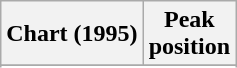<table class="wikitable sortable">
<tr>
<th>Chart (1995)</th>
<th>Peak<br>position</th>
</tr>
<tr>
</tr>
<tr>
</tr>
<tr>
</tr>
</table>
